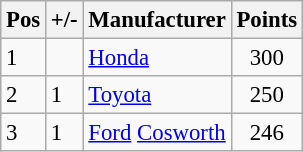<table class="wikitable" style="font-size: 95%;">
<tr>
<th>Pos</th>
<th>+/-</th>
<th>Manufacturer</th>
<th>Points</th>
</tr>
<tr>
<td>1</td>
<td align="left"></td>
<td> <a href='#'>Honda</a></td>
<td align="center">300</td>
</tr>
<tr>
<td>2</td>
<td align="left"> 1</td>
<td> <a href='#'>Toyota</a></td>
<td align="center">250</td>
</tr>
<tr>
<td>3</td>
<td align="left"> 1</td>
<td> <a href='#'>Ford</a> <a href='#'>Cosworth</a></td>
<td align="center">246</td>
</tr>
</table>
